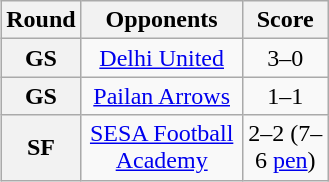<table class="wikitable plainrowheaders" style="text-align:center;margin-left:1em;float:right">
<tr>
<th scope="col" style="width:25px;">Round</th>
<th scope="col" style="width:100px;">Opponents</th>
<th scope="col" style="width:50px;">Score</th>
</tr>
<tr>
<th scope=row style="text-align:center">GS</th>
<td><a href='#'>Delhi United</a></td>
<td>3–0</td>
</tr>
<tr>
<th scope=row style="text-align:center">GS</th>
<td><a href='#'>Pailan Arrows</a></td>
<td>1–1</td>
</tr>
<tr>
<th scope=row style="text-align:center">SF</th>
<td><a href='#'>SESA Football Academy</a></td>
<td>2–2 (7–6 <a href='#'>pen</a>)</td>
</tr>
</table>
